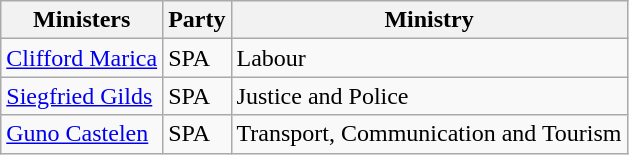<table class="wikitable">
<tr>
<th>Ministers</th>
<th>Party</th>
<th>Ministry</th>
</tr>
<tr>
<td><a href='#'>Clifford Marica</a></td>
<td>SPA</td>
<td>Labour</td>
</tr>
<tr>
<td><a href='#'>Siegfried Gilds</a></td>
<td>SPA</td>
<td>Justice and Police</td>
</tr>
<tr>
<td><a href='#'>Guno Castelen</a></td>
<td>SPA</td>
<td>Transport, Communication and Tourism</td>
</tr>
</table>
